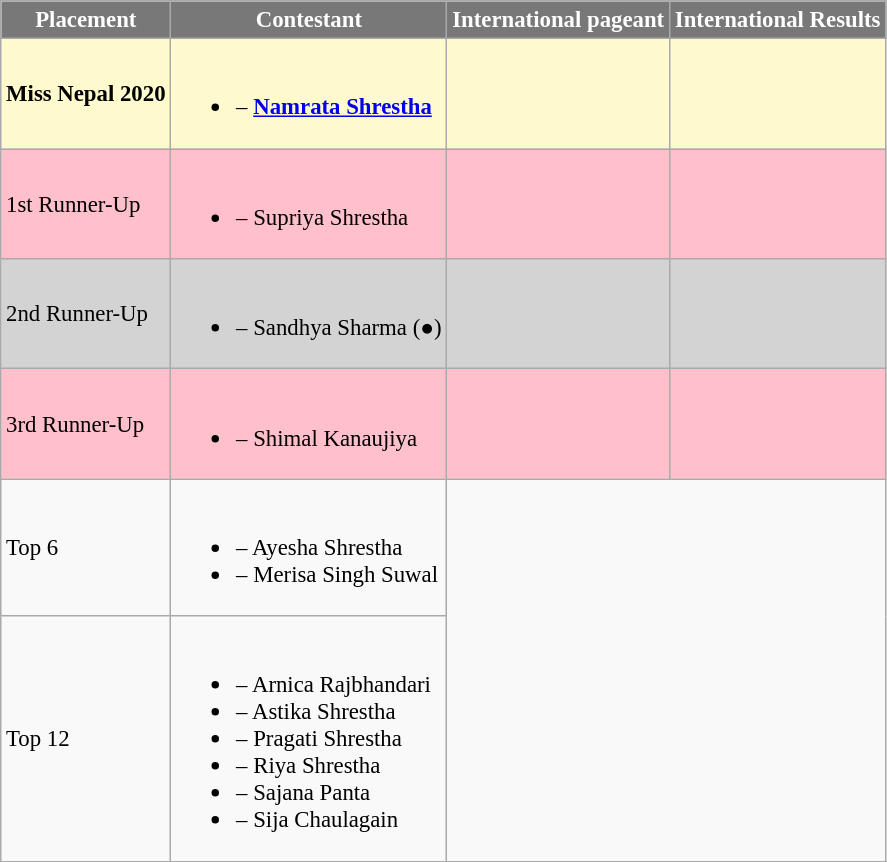<table class="wikitable sortable" style="font-size: 95%;">
<tr>
<th style="background-color:#787878;color:#FFFFFF;">Placement</th>
<th style="background-color:#787878;color:#FFFFFF;">Contestant</th>
<th style="background-color:#787878;color:#FFFFFF;">International pageant</th>
<th style="background-color:#787878;color:#FFFFFF;">International Results</th>
</tr>
<tr style="background:#FFFACD;">
<td><strong>Miss Nepal 2020</strong></td>
<td><br><ul><li><strong></strong> – <strong><a href='#'>Namrata Shrestha</a></strong></li></ul></td>
<td></td>
<td></td>
</tr>
<tr style="background:pink;">
<td>1st Runner-Up<br></td>
<td><br><ul><li> – Supriya Shrestha</li></ul></td>
<td></td>
<td></td>
</tr>
<tr style="background:lightgrey;">
<td>2nd Runner-Up<br></td>
<td><br><ul><li> – Sandhya Sharma (●)</li></ul></td>
<td></td>
<td></td>
</tr>
<tr style="background:pink;">
<td>3rd Runner-Up<br></td>
<td><br><ul><li> – Shimal Kanaujiya</li></ul></td>
<td></td>
<td></td>
</tr>
<tr>
<td>Top 6</td>
<td><br><ul><li> – Ayesha Shrestha</li><li> – Merisa Singh Suwal</li></ul></td>
</tr>
<tr>
<td>Top 12</td>
<td><br><ul><li> – Arnica Rajbhandari</li><li> – Astika Shrestha</li><li> – Pragati Shrestha</li><li> – Riya Shrestha</li><li> – Sajana Panta</li><li> – Sija Chaulagain</li></ul></td>
</tr>
</table>
